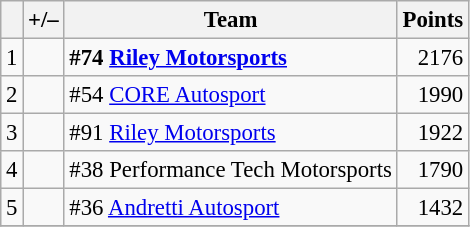<table class="wikitable" style="font-size: 95%;">
<tr>
<th scope="col"></th>
<th scope="col">+/–</th>
<th scope="col">Team</th>
<th scope="col">Points</th>
</tr>
<tr>
<td align=center>1</td>
<td align="left"></td>
<td><strong> #74 <a href='#'>Riley Motorsports</a></strong></td>
<td align=right>2176</td>
</tr>
<tr>
<td align=center>2</td>
<td align="left"></td>
<td> #54 <a href='#'>CORE Autosport</a></td>
<td align=right>1990</td>
</tr>
<tr>
<td align=center>3</td>
<td align="left"></td>
<td> #91 <a href='#'>Riley Motorsports</a></td>
<td align=right>1922</td>
</tr>
<tr>
<td align=center>4</td>
<td align="left"></td>
<td> #38 Performance Tech Motorsports</td>
<td align=right>1790</td>
</tr>
<tr>
<td align=center>5</td>
<td align="left"></td>
<td> #36 <a href='#'>Andretti Autosport</a></td>
<td align=right>1432</td>
</tr>
<tr>
</tr>
</table>
